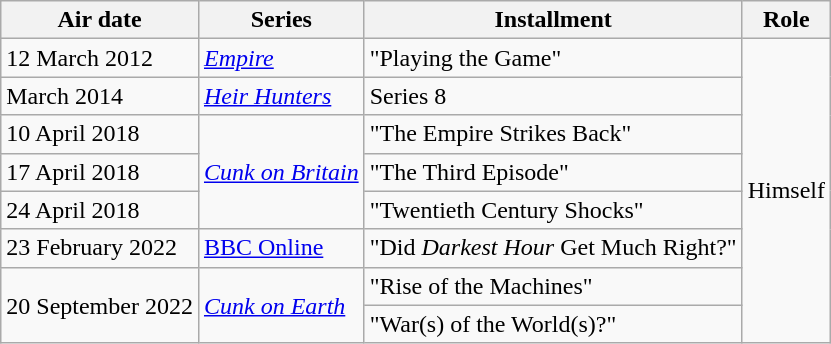<table class="wikitable">
<tr>
<th>Air date</th>
<th>Series</th>
<th>Installment</th>
<th>Role</th>
</tr>
<tr>
<td>12 March 2012</td>
<td><em><a href='#'>Empire</a></em></td>
<td>"Playing the Game"</td>
<td rowspan="8">Himself</td>
</tr>
<tr>
<td>March 2014</td>
<td><em><a href='#'>Heir Hunters</a></em></td>
<td>Series 8</td>
</tr>
<tr>
<td>10 April 2018</td>
<td rowspan="3"><em><a href='#'>Cunk on Britain</a></em></td>
<td>"The Empire Strikes Back"</td>
</tr>
<tr>
<td>17 April 2018</td>
<td>"The Third Episode"</td>
</tr>
<tr>
<td>24 April 2018</td>
<td>"Twentieth Century Shocks"</td>
</tr>
<tr>
<td>23 February 2022</td>
<td><a href='#'>BBC Online</a></td>
<td>"Did <em>Darkest Hour</em> Get Much Right?"</td>
</tr>
<tr>
<td rowspan="2">20 September 2022</td>
<td rowspan="2"><em><a href='#'>Cunk on Earth</a></em></td>
<td>"Rise of the Machines"</td>
</tr>
<tr>
<td>"War(s) of the World(s)?"</td>
</tr>
</table>
